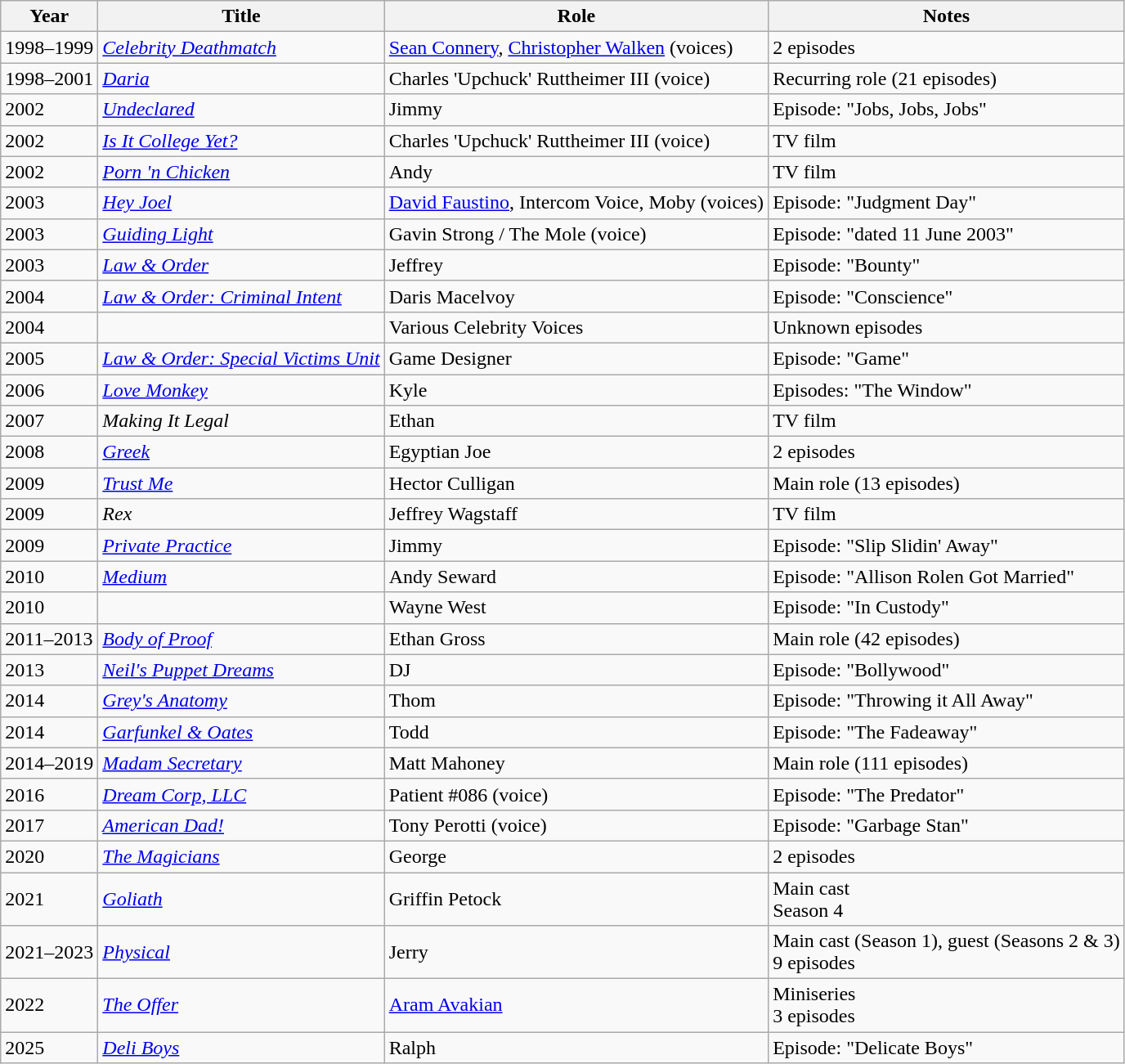<table class="wikitable sortable">
<tr>
<th>Year</th>
<th>Title</th>
<th>Role</th>
<th class="unsortable">Notes</th>
</tr>
<tr>
<td>1998–1999</td>
<td><em><a href='#'>Celebrity Deathmatch</a></em></td>
<td><a href='#'>Sean Connery</a>, <a href='#'>Christopher Walken</a> (voices)</td>
<td>2 episodes</td>
</tr>
<tr>
<td>1998–2001</td>
<td><em><a href='#'>Daria</a></em></td>
<td>Charles 'Upchuck' Ruttheimer III (voice)</td>
<td>Recurring role (21 episodes)</td>
</tr>
<tr>
<td>2002</td>
<td><em><a href='#'>Undeclared</a></em></td>
<td>Jimmy</td>
<td>Episode: "Jobs, Jobs, Jobs"</td>
</tr>
<tr>
<td>2002</td>
<td><em><a href='#'>Is It College Yet?</a></em></td>
<td>Charles 'Upchuck' Ruttheimer III (voice)</td>
<td>TV film</td>
</tr>
<tr>
<td>2002</td>
<td><em><a href='#'>Porn 'n Chicken</a></em></td>
<td>Andy</td>
<td>TV film</td>
</tr>
<tr>
<td>2003</td>
<td><em><a href='#'>Hey Joel</a></em></td>
<td><a href='#'>David Faustino</a>, Intercom Voice, Moby (voices)</td>
<td>Episode: "Judgment Day"</td>
</tr>
<tr>
<td>2003</td>
<td><em><a href='#'>Guiding Light</a></em></td>
<td>Gavin Strong / The Mole (voice)</td>
<td>Episode: "dated 11 June 2003"</td>
</tr>
<tr>
<td>2003</td>
<td><em><a href='#'>Law & Order</a></em></td>
<td>Jeffrey</td>
<td>Episode: "Bounty"</td>
</tr>
<tr>
<td>2004</td>
<td><em><a href='#'>Law & Order: Criminal Intent</a></em></td>
<td>Daris Macelvoy</td>
<td>Episode: "Conscience"</td>
</tr>
<tr>
<td>2004</td>
<td><em></em></td>
<td>Various Celebrity Voices</td>
<td>Unknown episodes</td>
</tr>
<tr>
<td>2005</td>
<td><em><a href='#'>Law & Order: Special Victims Unit</a></em></td>
<td>Game Designer</td>
<td>Episode: "Game"</td>
</tr>
<tr>
<td>2006</td>
<td><em><a href='#'>Love Monkey</a></em></td>
<td>Kyle</td>
<td>Episodes: "The Window"</td>
</tr>
<tr>
<td>2007</td>
<td><em>Making It Legal</em></td>
<td>Ethan</td>
<td>TV film</td>
</tr>
<tr>
<td>2008</td>
<td><em><a href='#'>Greek</a></em></td>
<td>Egyptian Joe</td>
<td>2 episodes</td>
</tr>
<tr>
<td>2009</td>
<td><em><a href='#'>Trust Me</a></em></td>
<td>Hector Culligan</td>
<td>Main role (13 episodes)</td>
</tr>
<tr>
<td>2009</td>
<td><em>Rex</em></td>
<td>Jeffrey Wagstaff</td>
<td>TV film</td>
</tr>
<tr>
<td>2009</td>
<td><em><a href='#'>Private Practice</a></em></td>
<td>Jimmy</td>
<td>Episode: "Slip Slidin' Away"</td>
</tr>
<tr>
<td>2010</td>
<td><em><a href='#'>Medium</a></em></td>
<td>Andy Seward</td>
<td>Episode: "Allison Rolen Got Married"</td>
</tr>
<tr>
<td>2010</td>
<td><em></em></td>
<td>Wayne West</td>
<td>Episode: "In Custody"</td>
</tr>
<tr>
<td>2011–2013</td>
<td><em><a href='#'>Body of Proof</a></em></td>
<td>Ethan Gross</td>
<td>Main role (42 episodes)</td>
</tr>
<tr>
<td>2013</td>
<td><em><a href='#'>Neil's Puppet Dreams</a></em></td>
<td>DJ</td>
<td>Episode: "Bollywood"</td>
</tr>
<tr>
<td>2014</td>
<td><em><a href='#'>Grey's Anatomy</a></em></td>
<td>Thom</td>
<td>Episode: "Throwing it All Away"</td>
</tr>
<tr>
<td>2014</td>
<td><em><a href='#'>Garfunkel & Oates</a></em></td>
<td>Todd</td>
<td>Episode: "The Fadeaway"</td>
</tr>
<tr>
<td>2014–2019</td>
<td><em><a href='#'>Madam Secretary</a></em></td>
<td>Matt Mahoney</td>
<td>Main role (111 episodes)</td>
</tr>
<tr>
<td>2016</td>
<td><em><a href='#'>Dream Corp, LLC</a></em></td>
<td>Patient #086 (voice)</td>
<td>Episode: "The Predator"</td>
</tr>
<tr>
<td>2017</td>
<td><em><a href='#'>American Dad!</a></em></td>
<td>Tony Perotti (voice)</td>
<td>Episode: "Garbage Stan"</td>
</tr>
<tr>
<td>2020</td>
<td><em><a href='#'>The Magicians</a></em></td>
<td>George</td>
<td>2 episodes</td>
</tr>
<tr>
<td>2021</td>
<td><em><a href='#'>Goliath</a></em></td>
<td>Griffin Petock</td>
<td>Main cast<br>Season 4</td>
</tr>
<tr>
<td>2021–2023</td>
<td><em><a href='#'>Physical</a></em></td>
<td>Jerry</td>
<td>Main cast (Season 1), guest (Seasons 2 & 3)<br>9 episodes</td>
</tr>
<tr>
<td>2022</td>
<td><em><a href='#'>The Offer</a></em></td>
<td><a href='#'>Aram Avakian</a></td>
<td>Miniseries<br>3 episodes</td>
</tr>
<tr>
<td>2025</td>
<td><em><a href='#'>Deli Boys</a></em></td>
<td>Ralph</td>
<td>Episode: "Delicate Boys"</td>
</tr>
</table>
